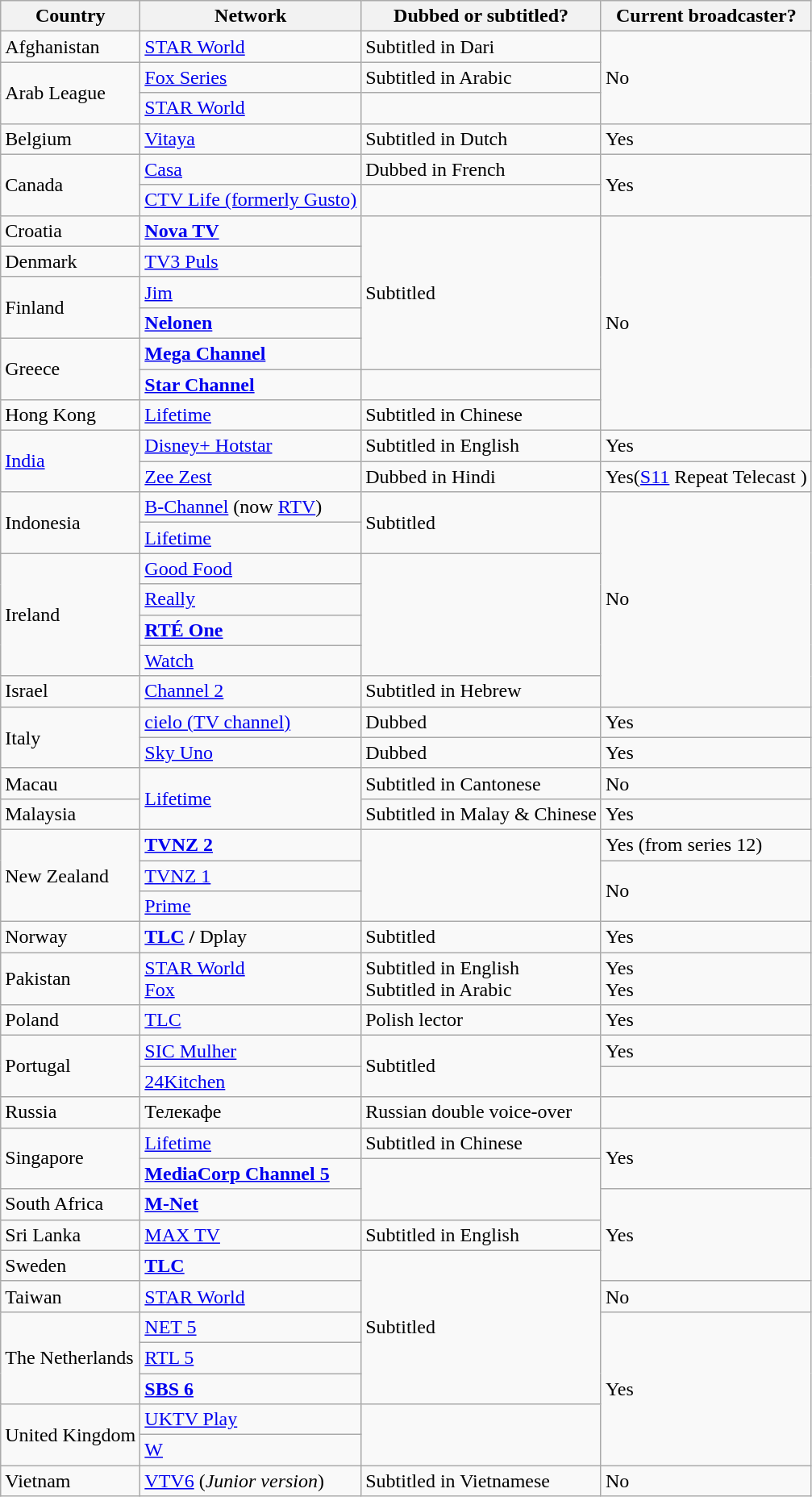<table class="wikitable">
<tr>
<th>Country</th>
<th>Network</th>
<th>Dubbed or subtitled?</th>
<th>Current broadcaster?</th>
</tr>
<tr>
<td>Afghanistan</td>
<td><a href='#'>STAR World</a></td>
<td>Subtitled in Dari</td>
<td rowspan=3>No</td>
</tr>
<tr>
<td rowspan=2>Arab League</td>
<td><a href='#'>Fox Series</a></td>
<td>Subtitled in Arabic</td>
</tr>
<tr>
<td><a href='#'>STAR World</a></td>
</tr>
<tr>
<td>Belgium</td>
<td><a href='#'>Vitaya</a></td>
<td>Subtitled in Dutch</td>
<td rowspan=1>Yes</td>
</tr>
<tr>
<td rowspan=2>Canada</td>
<td><a href='#'>Casa</a></td>
<td>Dubbed in French</td>
<td rowspan=2>Yes</td>
</tr>
<tr>
<td><a href='#'>CTV Life (formerly Gusto)</a></td>
<td></td>
</tr>
<tr>
<td>Croatia</td>
<td><strong><a href='#'>Nova TV</a></strong></td>
<td rowspan=5>Subtitled</td>
<td rowspan=7>No</td>
</tr>
<tr>
<td>Denmark</td>
<td><a href='#'>TV3 Puls</a></td>
</tr>
<tr>
<td rowspan=2>Finland</td>
<td><a href='#'>Jim</a></td>
</tr>
<tr>
<td><strong><a href='#'>Nelonen</a></strong></td>
</tr>
<tr>
<td rowspan=2>Greece</td>
<td><strong><a href='#'>Mega Channel</a></strong></td>
</tr>
<tr>
<td><strong><a href='#'>Star Channel</a></strong></td>
</tr>
<tr>
<td>Hong Kong</td>
<td><a href='#'>Lifetime</a></td>
<td>Subtitled in Chinese</td>
</tr>
<tr>
<td rowspan=2><a href='#'>India</a></td>
<td><a href='#'>Disney+ Hotstar</a></td>
<td>Subtitled in English</td>
<td>Yes</td>
</tr>
<tr>
<td><a href='#'>Zee Zest</a></td>
<td>Dubbed in Hindi</td>
<td>Yes(<a href='#'>S11</a> Repeat Telecast )</td>
</tr>
<tr>
<td rowspan=2>Indonesia</td>
<td><a href='#'>B-Channel</a> (now <a href='#'>RTV</a>)</td>
<td rowspan=2>Subtitled</td>
<td rowspan=7>No</td>
</tr>
<tr>
<td><a href='#'>Lifetime</a></td>
</tr>
<tr>
<td rowspan=4>Ireland</td>
<td><a href='#'>Good Food</a></td>
</tr>
<tr>
<td><a href='#'>Really</a></td>
</tr>
<tr>
<td><strong><a href='#'>RTÉ One</a></strong></td>
</tr>
<tr>
<td><a href='#'>Watch</a></td>
</tr>
<tr>
<td>Israel</td>
<td><a href='#'>Channel 2</a></td>
<td>Subtitled in Hebrew</td>
</tr>
<tr>
<td rowspan=2>Italy</td>
<td><a href='#'>cielo (TV channel)</a></td>
<td>Dubbed</td>
<td rowspan=1>Yes</td>
</tr>
<tr>
<td><a href='#'>Sky Uno</a></td>
<td>Dubbed</td>
<td rowspan=1>Yes</td>
</tr>
<tr>
<td>Macau</td>
<td rowspan="2"><a href='#'>Lifetime</a></td>
<td>Subtitled in Cantonese</td>
<td>No</td>
</tr>
<tr>
<td>Malaysia</td>
<td>Subtitled in Malay & Chinese</td>
<td>Yes</td>
</tr>
<tr>
<td rowspan=3>New Zealand</td>
<td><strong><a href='#'>TVNZ 2</a></strong></td>
<td rowspan=3></td>
<td>Yes (from series 12)</td>
</tr>
<tr>
<td><a href='#'>TVNZ 1</a></td>
<td rowspan="2">No</td>
</tr>
<tr>
<td><a href='#'>Prime</a></td>
</tr>
<tr>
<td>Norway</td>
<td><strong><a href='#'>TLC</a> /</strong> Dplay</td>
<td>Subtitled</td>
<td>Yes</td>
</tr>
<tr>
<td>Pakistan</td>
<td><a href='#'>STAR World</a> <br> <a href='#'>Fox</a></td>
<td>Subtitled in English <br> Subtitled in Arabic</td>
<td>Yes <br> Yes</td>
</tr>
<tr>
<td>Poland</td>
<td><a href='#'>TLC</a></td>
<td>Polish lector</td>
<td>Yes</td>
</tr>
<tr>
<td rowspan=2>Portugal</td>
<td><a href='#'>SIC Mulher</a></td>
<td rowspan=2>Subtitled</td>
<td>Yes</td>
</tr>
<tr>
<td><a href='#'>24Kitchen</a></td>
<td></td>
</tr>
<tr>
<td>Russia</td>
<td>Телекафе</td>
<td>Russian double voice-over</td>
<td></td>
</tr>
<tr>
<td rowspan=2>Singapore</td>
<td><a href='#'>Lifetime</a></td>
<td>Subtitled in Chinese</td>
<td rowspan=2>Yes</td>
</tr>
<tr>
<td><strong><a href='#'>MediaCorp Channel 5</a></strong></td>
<td rowspan=2></td>
</tr>
<tr>
<td>South Africa</td>
<td><strong><a href='#'>M-Net</a></strong></td>
<td rowspan=3>Yes</td>
</tr>
<tr>
<td>Sri Lanka</td>
<td><a href='#'>MAX TV</a></td>
<td>Subtitled in English</td>
</tr>
<tr>
<td>Sweden</td>
<td><a href='#'><strong>TLC</strong></a></td>
<td rowspan=5>Subtitled</td>
</tr>
<tr>
<td>Taiwan</td>
<td><a href='#'>STAR World</a></td>
<td>No</td>
</tr>
<tr>
<td rowspan=3>The Netherlands</td>
<td><a href='#'>NET 5</a></td>
<td rowspan=5>Yes</td>
</tr>
<tr>
<td><a href='#'>RTL 5</a></td>
</tr>
<tr>
<td><strong><a href='#'>SBS 6</a></strong></td>
</tr>
<tr>
<td rowspan=2>United Kingdom</td>
<td><a href='#'>UKTV Play</a></td>
<td rowspan=2></td>
</tr>
<tr>
<td><a href='#'>W</a></td>
</tr>
<tr>
<td>Vietnam</td>
<td><a href='#'>VTV6</a> (<em>Junior version</em>)</td>
<td>Subtitled in Vietnamese</td>
<td>No</td>
</tr>
</table>
